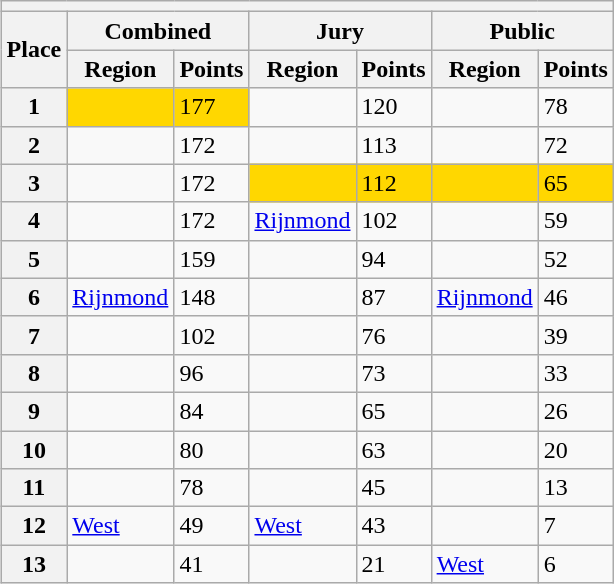<table class="wikitable collapsible plainrowheaders collapsed" style="float:right; margin:10px;">
<tr>
<th colspan="7"></th>
</tr>
<tr>
<th scope="colgroup" rowspan="2">Place</th>
<th scope="colgroup" colspan="2">Combined</th>
<th scope="colgroup" colspan="2">Jury</th>
<th scope="colgroup" colspan="2">Public</th>
</tr>
<tr>
<th scope="col">Region</th>
<th scope="col">Points</th>
<th scope="col">Region</th>
<th scope="col">Points</th>
<th scope="col">Region</th>
<th scope="col">Points</th>
</tr>
<tr>
<th scope="row" style="text-align:center">1</th>
<td bgcolor="gold"></td>
<td bgcolor="gold">177</td>
<td></td>
<td>120</td>
<td></td>
<td>78</td>
</tr>
<tr>
<th scope="row" style="text-align:center">2</th>
<td></td>
<td>172</td>
<td></td>
<td>113</td>
<td></td>
<td>72</td>
</tr>
<tr>
<th scope="row" style="text-align:center">3</th>
<td></td>
<td>172</td>
<td bgcolor="gold"></td>
<td bgcolor="gold">112</td>
<td bgcolor="gold"></td>
<td bgcolor="gold">65</td>
</tr>
<tr>
<th scope="row" style="text-align:center">4</th>
<td></td>
<td>172</td>
<td> <a href='#'>Rijnmond</a></td>
<td>102</td>
<td></td>
<td>59</td>
</tr>
<tr>
<th scope="row" style="text-align:center">5</th>
<td></td>
<td>159</td>
<td></td>
<td>94</td>
<td></td>
<td>52</td>
</tr>
<tr>
<th scope="row" style="text-align:center">6</th>
<td> <a href='#'>Rijnmond</a></td>
<td>148</td>
<td></td>
<td>87</td>
<td> <a href='#'>Rijnmond</a></td>
<td>46</td>
</tr>
<tr>
<th scope="row" style="text-align:center">7</th>
<td></td>
<td>102</td>
<td></td>
<td>76</td>
<td></td>
<td>39</td>
</tr>
<tr>
<th scope="row" style="text-align:center">8</th>
<td></td>
<td>96</td>
<td></td>
<td>73</td>
<td></td>
<td>33</td>
</tr>
<tr>
<th scope="row" style="text-align:center">9</th>
<td></td>
<td>84</td>
<td></td>
<td>65</td>
<td></td>
<td>26</td>
</tr>
<tr>
<th scope="row" style="text-align:center">10</th>
<td></td>
<td>80</td>
<td></td>
<td>63</td>
<td></td>
<td>20</td>
</tr>
<tr>
<th scope="row" style="text-align:center">11</th>
<td></td>
<td>78</td>
<td></td>
<td>45</td>
<td></td>
<td>13</td>
</tr>
<tr>
<th scope="row" style="text-align:center">12</th>
<td> <a href='#'>West</a></td>
<td>49</td>
<td> <a href='#'>West</a></td>
<td>43</td>
<td></td>
<td>7</td>
</tr>
<tr>
<th scope="row" style="text-align:center">13</th>
<td></td>
<td>41</td>
<td></td>
<td>21</td>
<td> <a href='#'>West</a></td>
<td>6</td>
</tr>
</table>
